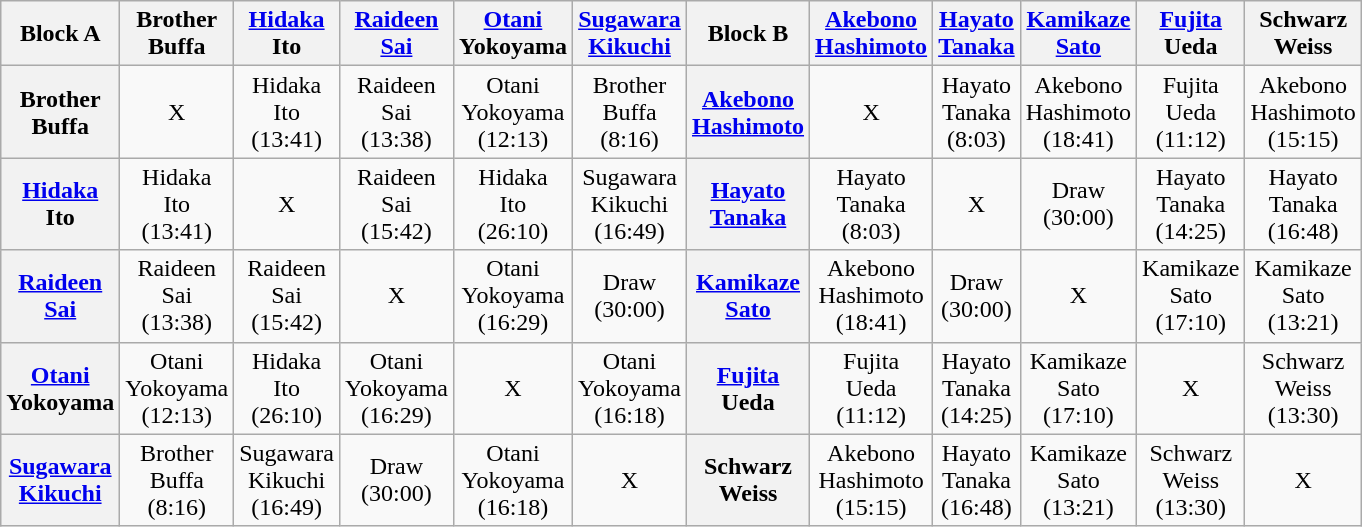<table class="wikitable" style="text-align:center; margin: 1em auto 1em auto">
<tr>
<th>Block A</th>
<th>Brother<br>Buffa</th>
<th><a href='#'>Hidaka</a><br>Ito</th>
<th><a href='#'>Raideen</a><br><a href='#'>Sai</a></th>
<th><a href='#'>Otani</a><br>Yokoyama</th>
<th><a href='#'>Sugawara</a><br><a href='#'>Kikuchi</a></th>
<th>Block B</th>
<th><a href='#'>Akebono</a><br><a href='#'>Hashimoto</a></th>
<th><a href='#'>Hayato</a><br><a href='#'>Tanaka</a></th>
<th><a href='#'>Kamikaze</a><br><a href='#'>Sato</a></th>
<th><a href='#'>Fujita</a><br>Ueda</th>
<th>Schwarz<br>Weiss</th>
</tr>
<tr>
<th>Brother<br>Buffa</th>
<td>X</td>
<td>Hidaka<br>Ito<br>(13:41)</td>
<td>Raideen<br>Sai<br>(13:38)</td>
<td>Otani<br>Yokoyama<br>(12:13)</td>
<td>Brother<br>Buffa<br>(8:16)</td>
<th><a href='#'>Akebono</a><br><a href='#'>Hashimoto</a></th>
<td>X</td>
<td>Hayato<br>Tanaka<br>(8:03)</td>
<td>Akebono<br>Hashimoto<br>(18:41)</td>
<td>Fujita<br>Ueda<br>(11:12)</td>
<td>Akebono<br>Hashimoto<br>(15:15)</td>
</tr>
<tr>
<th><a href='#'>Hidaka</a><br>Ito</th>
<td>Hidaka<br>Ito<br>(13:41)</td>
<td>X</td>
<td>Raideen<br>Sai<br>(15:42)</td>
<td>Hidaka<br>Ito<br>(26:10)</td>
<td>Sugawara<br>Kikuchi<br>(16:49)</td>
<th><a href='#'>Hayato</a><br><a href='#'>Tanaka</a></th>
<td>Hayato<br>Tanaka<br>(8:03)</td>
<td>X</td>
<td>Draw<br>(30:00)</td>
<td>Hayato<br>Tanaka<br>(14:25)</td>
<td>Hayato<br>Tanaka<br>(16:48)</td>
</tr>
<tr>
<th><a href='#'>Raideen</a><br><a href='#'>Sai</a></th>
<td>Raideen<br>Sai<br>(13:38)</td>
<td>Raideen<br>Sai<br>(15:42)</td>
<td>X</td>
<td>Otani<br>Yokoyama<br>(16:29)</td>
<td>Draw<br>(30:00)</td>
<th><a href='#'>Kamikaze</a><br><a href='#'>Sato</a></th>
<td>Akebono<br>Hashimoto<br>(18:41)</td>
<td>Draw<br>(30:00)</td>
<td>X</td>
<td>Kamikaze<br>Sato<br>(17:10)</td>
<td>Kamikaze<br>Sato<br>(13:21)</td>
</tr>
<tr>
<th><a href='#'>Otani</a><br>Yokoyama</th>
<td>Otani<br>Yokoyama<br>(12:13)</td>
<td>Hidaka<br>Ito<br>(26:10)</td>
<td>Otani<br>Yokoyama<br>(16:29)</td>
<td>X</td>
<td>Otani<br>Yokoyama<br>(16:18)</td>
<th><a href='#'>Fujita</a><br>Ueda</th>
<td>Fujita<br>Ueda<br>(11:12)</td>
<td>Hayato<br>Tanaka<br>(14:25)</td>
<td>Kamikaze<br>Sato<br>(17:10)</td>
<td>X</td>
<td>Schwarz<br>Weiss<br>(13:30)</td>
</tr>
<tr>
<th><a href='#'>Sugawara</a><br><a href='#'>Kikuchi</a></th>
<td>Brother<br>Buffa<br>(8:16)</td>
<td>Sugawara<br>Kikuchi<br>(16:49)</td>
<td>Draw<br>(30:00)</td>
<td>Otani<br>Yokoyama<br>(16:18)</td>
<td>X</td>
<th>Schwarz<br>Weiss</th>
<td>Akebono<br>Hashimoto<br>(15:15)</td>
<td>Hayato<br>Tanaka<br>(16:48)</td>
<td>Kamikaze<br>Sato<br>(13:21)</td>
<td>Schwarz<br>Weiss<br>(13:30)</td>
<td>X</td>
</tr>
</table>
